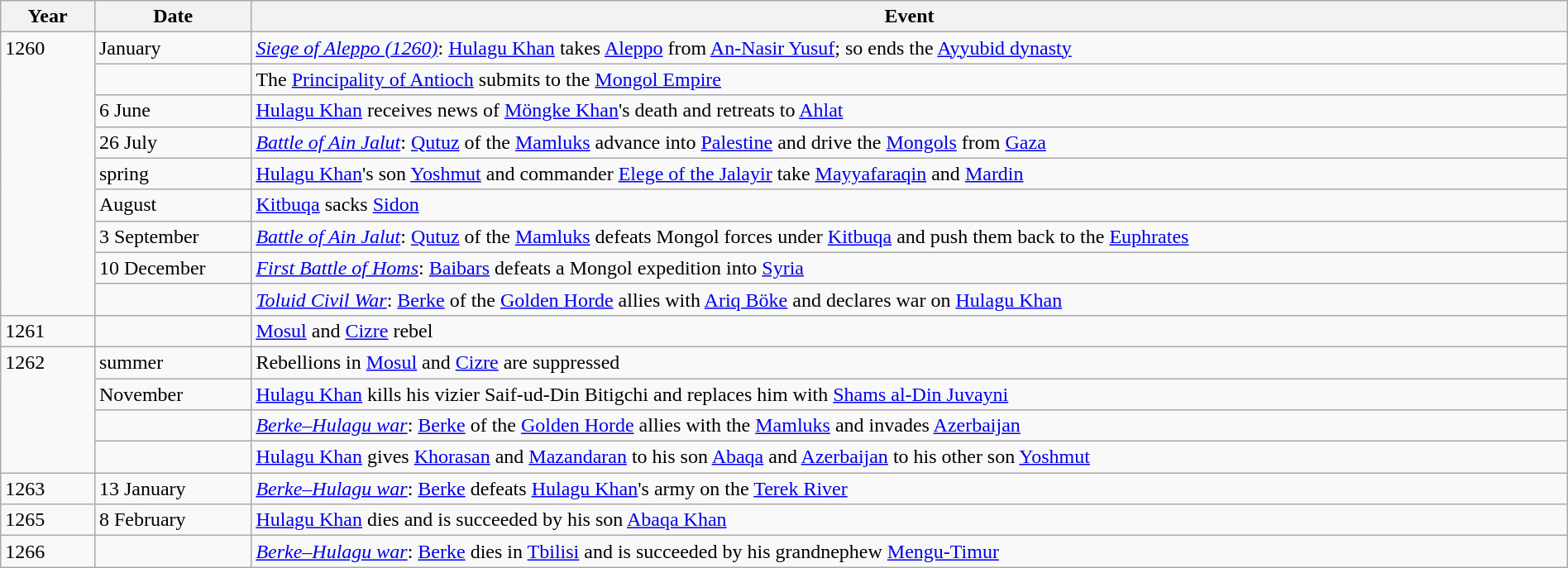<table class="wikitable" width="100%">
<tr>
<th style="width:6%">Year</th>
<th style="width:10%">Date</th>
<th>Event</th>
</tr>
<tr>
<td rowspan="9" valign="top">1260</td>
<td>January</td>
<td><em><a href='#'>Siege of Aleppo (1260)</a></em>: <a href='#'>Hulagu Khan</a> takes <a href='#'>Aleppo</a> from <a href='#'>An-Nasir Yusuf</a>; so ends the <a href='#'>Ayyubid dynasty</a></td>
</tr>
<tr>
<td></td>
<td>The <a href='#'>Principality of Antioch</a> submits to the <a href='#'>Mongol Empire</a></td>
</tr>
<tr>
<td>6 June</td>
<td><a href='#'>Hulagu Khan</a> receives news of <a href='#'>Möngke Khan</a>'s death and retreats to <a href='#'>Ahlat</a></td>
</tr>
<tr>
<td>26 July</td>
<td><em><a href='#'>Battle of Ain Jalut</a></em>: <a href='#'>Qutuz</a> of the <a href='#'>Mamluks</a> advance into <a href='#'>Palestine</a> and drive the <a href='#'>Mongols</a> from <a href='#'>Gaza</a></td>
</tr>
<tr>
<td>spring</td>
<td><a href='#'>Hulagu Khan</a>'s son <a href='#'>Yoshmut</a> and commander <a href='#'>Elege of the Jalayir</a> take <a href='#'>Mayyafaraqin</a> and <a href='#'>Mardin</a></td>
</tr>
<tr>
<td>August</td>
<td><a href='#'>Kitbuqa</a> sacks <a href='#'>Sidon</a></td>
</tr>
<tr>
<td>3 September</td>
<td><em><a href='#'>Battle of Ain Jalut</a></em>: <a href='#'>Qutuz</a> of the <a href='#'>Mamluks</a> defeats Mongol forces under <a href='#'>Kitbuqa</a> and push them back to the <a href='#'>Euphrates</a></td>
</tr>
<tr>
<td>10 December</td>
<td><em><a href='#'>First Battle of Homs</a></em>: <a href='#'>Baibars</a> defeats a Mongol expedition into <a href='#'>Syria</a></td>
</tr>
<tr>
<td></td>
<td><em><a href='#'>Toluid Civil War</a></em>: <a href='#'>Berke</a> of the <a href='#'>Golden Horde</a> allies with <a href='#'>Ariq Böke</a> and declares war on <a href='#'>Hulagu Khan</a></td>
</tr>
<tr>
<td>1261</td>
<td></td>
<td><a href='#'>Mosul</a> and <a href='#'>Cizre</a> rebel</td>
</tr>
<tr>
<td rowspan="4" valign="top">1262</td>
<td>summer</td>
<td>Rebellions in <a href='#'>Mosul</a> and <a href='#'>Cizre</a> are suppressed</td>
</tr>
<tr>
<td>November</td>
<td><a href='#'>Hulagu Khan</a> kills his vizier Saif-ud-Din Bitigchi and replaces him with <a href='#'>Shams al-Din Juvayni</a></td>
</tr>
<tr>
<td></td>
<td><em><a href='#'>Berke–Hulagu war</a></em>: <a href='#'>Berke</a> of the <a href='#'>Golden Horde</a> allies with the <a href='#'>Mamluks</a> and invades <a href='#'>Azerbaijan</a></td>
</tr>
<tr>
<td></td>
<td><a href='#'>Hulagu Khan</a> gives <a href='#'>Khorasan</a> and <a href='#'>Mazandaran</a> to his son <a href='#'>Abaqa</a> and <a href='#'>Azerbaijan</a> to his other son <a href='#'>Yoshmut</a></td>
</tr>
<tr>
<td>1263</td>
<td>13 January</td>
<td><em><a href='#'>Berke–Hulagu war</a></em>: <a href='#'>Berke</a> defeats <a href='#'>Hulagu Khan</a>'s army on the <a href='#'>Terek River</a></td>
</tr>
<tr>
<td>1265</td>
<td>8 February</td>
<td><a href='#'>Hulagu Khan</a> dies and is succeeded by his son <a href='#'>Abaqa Khan</a></td>
</tr>
<tr>
<td>1266</td>
<td></td>
<td><em><a href='#'>Berke–Hulagu war</a></em>: <a href='#'>Berke</a> dies in <a href='#'>Tbilisi</a> and is succeeded by his grandnephew <a href='#'>Mengu-Timur</a></td>
</tr>
</table>
